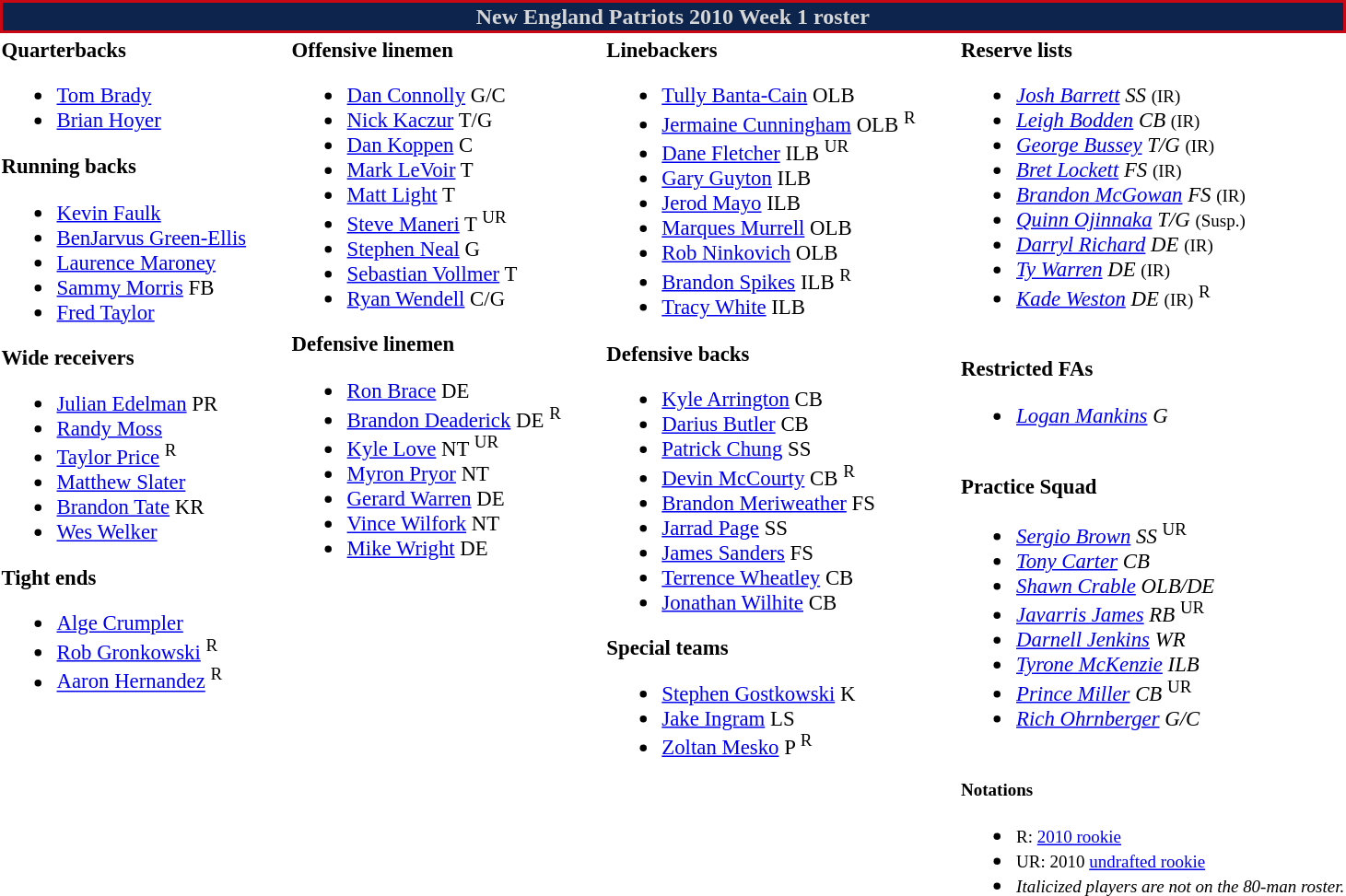<table class="toccolours" style="text-align: left;">
<tr>
<th colspan="9" style="background-color: #0d254c; color: #d6d6d6; text-align: center; border:2px solid #C80815;">New England Patriots 2010 Week 1 roster</th>
</tr>
<tr>
<td style="font-size: 95%;" valign="top"><strong>Quarterbacks</strong><br><ul><li> <a href='#'>Tom Brady</a></li><li> <a href='#'>Brian Hoyer</a></li></ul><strong>Running backs</strong><ul><li> <a href='#'>Kevin Faulk</a></li><li> <a href='#'>BenJarvus Green-Ellis</a></li><li> <a href='#'>Laurence Maroney</a></li><li> <a href='#'>Sammy Morris</a> FB</li><li> <a href='#'>Fred Taylor</a></li></ul><strong>Wide receivers</strong><ul><li> <a href='#'>Julian Edelman</a> PR</li><li> <a href='#'>Randy Moss</a></li><li> <a href='#'>Taylor Price</a> <sup>R</sup></li><li> <a href='#'>Matthew Slater</a></li><li> <a href='#'>Brandon Tate</a> KR</li><li> <a href='#'>Wes Welker</a></li></ul><strong>Tight ends</strong><ul><li> <a href='#'>Alge Crumpler</a></li><li> <a href='#'>Rob Gronkowski</a> <sup>R</sup></li><li> <a href='#'>Aaron Hernandez</a> <sup>R</sup></li></ul></td>
<td style="width: 25px;"></td>
<td style="font-size: 95%;" valign="top"><strong>Offensive linemen</strong><br><ul><li> <a href='#'>Dan Connolly</a> G/C</li><li> <a href='#'>Nick Kaczur</a> T/G</li><li> <a href='#'>Dan Koppen</a> C</li><li> <a href='#'>Mark LeVoir</a> T</li><li> <a href='#'>Matt Light</a> T</li><li> <a href='#'>Steve Maneri</a> T <sup>UR</sup></li><li> <a href='#'>Stephen Neal</a> G</li><li> <a href='#'>Sebastian Vollmer</a> T</li><li> <a href='#'>Ryan Wendell</a> C/G</li></ul><strong>Defensive linemen</strong><ul><li> <a href='#'>Ron Brace</a> DE</li><li> <a href='#'>Brandon Deaderick</a> DE <sup>R</sup></li><li> <a href='#'>Kyle Love</a> NT <sup>UR</sup></li><li> <a href='#'>Myron Pryor</a> NT</li><li> <a href='#'>Gerard Warren</a> DE</li><li> <a href='#'>Vince Wilfork</a> NT</li><li> <a href='#'>Mike Wright</a> DE</li></ul></td>
<td style="width: 25px;"></td>
<td style="font-size: 95%;" valign="top"><strong>Linebackers</strong><br><ul><li> <a href='#'>Tully Banta-Cain</a> OLB</li><li> <a href='#'>Jermaine Cunningham</a> OLB <sup>R</sup></li><li> <a href='#'>Dane Fletcher</a> ILB <sup>UR</sup></li><li> <a href='#'>Gary Guyton</a> ILB</li><li> <a href='#'>Jerod Mayo</a> ILB</li><li> <a href='#'>Marques Murrell</a> OLB</li><li> <a href='#'>Rob Ninkovich</a> OLB</li><li> <a href='#'>Brandon Spikes</a> ILB <sup>R</sup></li><li> <a href='#'>Tracy White</a> ILB</li></ul><strong>Defensive backs</strong><ul><li> <a href='#'>Kyle Arrington</a> CB</li><li> <a href='#'>Darius Butler</a> CB</li><li> <a href='#'>Patrick Chung</a> SS</li><li> <a href='#'>Devin McCourty</a> CB <sup>R</sup></li><li> <a href='#'>Brandon Meriweather</a> FS</li><li> <a href='#'>Jarrad Page</a> SS</li><li> <a href='#'>James Sanders</a> FS</li><li> <a href='#'>Terrence Wheatley</a> CB</li><li> <a href='#'>Jonathan Wilhite</a> CB</li></ul><strong>Special teams</strong><ul><li> <a href='#'>Stephen Gostkowski</a> K</li><li> <a href='#'>Jake Ingram</a> LS</li><li> <a href='#'>Zoltan Mesko</a> P <sup>R</sup></li></ul></td>
<td style="width: 25px;"></td>
<td style="font-size: 95%;" valign="top"><strong>Reserve lists</strong><br><ul><li> <em><a href='#'>Josh Barrett</a> SS</em> <small>(IR)</small> </li><li> <em><a href='#'>Leigh Bodden</a> CB</em> <small>(IR)</small> </li><li> <em><a href='#'>George Bussey</a> T/G</em> <small>(IR)</small> </li><li> <em><a href='#'>Bret Lockett</a> FS</em> <small>(IR)</small> </li><li> <em><a href='#'>Brandon McGowan</a> FS</em> <small>(IR)</small> </li><li> <em><a href='#'>Quinn Ojinnaka</a> T/G</em> <small>(Susp.)</small> </li><li> <em><a href='#'>Darryl Richard</a> DE</em> <small>(IR)</small> </li><li> <em><a href='#'>Ty Warren</a> DE</em> <small>(IR)</small> </li><li> <em><a href='#'>Kade Weston</a> DE</em> <small>(IR)</small> <sup>R</sup> </li></ul><br>
<strong>Restricted FAs</strong><ul><li> <em><a href='#'>Logan Mankins</a> G</em></li></ul><br>
<strong>Practice Squad</strong><ul><li> <em><a href='#'>Sergio Brown</a> SS</em> <sup>UR</sup></li><li> <em><a href='#'>Tony Carter</a> CB</em></li><li> <em><a href='#'>Shawn Crable</a> OLB/DE</em></li><li> <em><a href='#'>Javarris James</a> RB</em> <sup>UR</sup></li><li> <em><a href='#'>Darnell Jenkins</a> WR</em></li><li> <em><a href='#'>Tyrone McKenzie</a> ILB</em></li><li> <em><a href='#'>Prince Miller</a> CB</em> <sup>UR</sup></li><li> <em><a href='#'>Rich Ohrnberger</a> G/C</em></li></ul><br>
<small><strong>Notations</strong></small><ul><li><small>R: <a href='#'>2010 rookie</a></small></li><li><small>UR: 2010 <a href='#'>undrafted rookie</a></small></li><li><small><em>Italicized players are not on the 80-man roster.</em></small></li></ul></td>
</tr>
<tr>
</tr>
</table>
